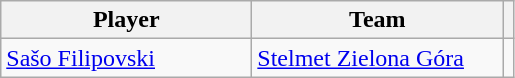<table class="wikitable">
<tr>
<th width=160>Player</th>
<th width=160>Team</th>
<th></th>
</tr>
<tr>
<td> <a href='#'>Sašo Filipovski</a></td>
<td><a href='#'>Stelmet Zielona Góra</a></td>
<td></td>
</tr>
</table>
